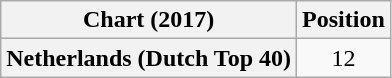<table class="wikitable plainrowheaders" style="text-align:center">
<tr>
<th scope="col">Chart (2017)</th>
<th scope="col">Position</th>
</tr>
<tr>
<th scope="row">Netherlands (Dutch Top 40)</th>
<td>12</td>
</tr>
</table>
